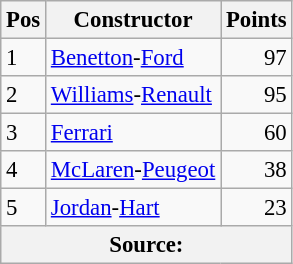<table class="wikitable" style="font-size: 95%;">
<tr>
<th>Pos</th>
<th>Constructor</th>
<th>Points</th>
</tr>
<tr>
<td>1</td>
<td> <a href='#'>Benetton</a>-<a href='#'>Ford</a></td>
<td align="right">97</td>
</tr>
<tr>
<td>2</td>
<td> <a href='#'>Williams</a>-<a href='#'>Renault</a></td>
<td align="right">95</td>
</tr>
<tr>
<td>3</td>
<td> <a href='#'>Ferrari</a></td>
<td align="right">60</td>
</tr>
<tr>
<td>4</td>
<td> <a href='#'>McLaren</a>-<a href='#'>Peugeot</a></td>
<td align="right">38</td>
</tr>
<tr>
<td>5</td>
<td> <a href='#'>Jordan</a>-<a href='#'>Hart</a></td>
<td align="right">23</td>
</tr>
<tr>
<th colspan=4>Source: </th>
</tr>
</table>
